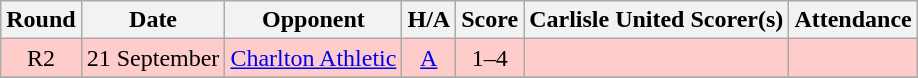<table class="wikitable" style="text-align:center">
<tr>
<th>Round</th>
<th>Date</th>
<th>Opponent</th>
<th>H/A</th>
<th>Score</th>
<th>Carlisle United Scorer(s)</th>
<th>Attendance</th>
</tr>
<tr bgcolor=#FFCCCC>
<td>R2</td>
<td align=left>21 September</td>
<td align=left><a href='#'>Charlton Athletic</a></td>
<td><a href='#'>A</a></td>
<td>1–4</td>
<td align=left></td>
<td></td>
</tr>
<tr>
</tr>
</table>
